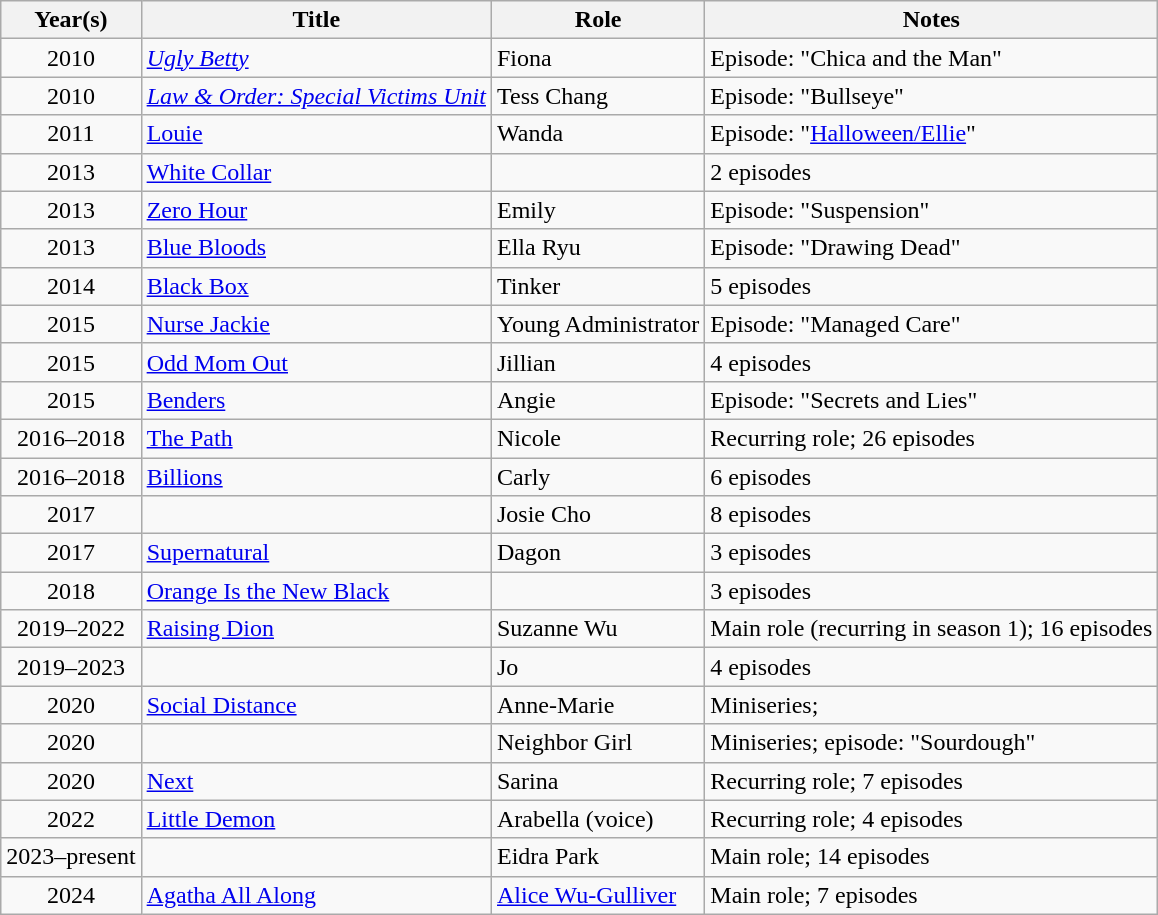<table class="wikitable plainrowheaders sortable">
<tr>
<th>Year(s)</th>
<th>Title</th>
<th>Role</th>
<th class="unsortable">Notes</th>
</tr>
<tr>
<td style="text-align:center;">2010</td>
<td><em><a href='#'>Ugly Betty</a></em></td>
<td>Fiona</td>
<td>Episode: "Chica and the Man"</td>
</tr>
<tr>
<td style="text-align:center;">2010</td>
<td><em><a href='#'>Law & Order: Special Victims Unit</a></td>
<td>Tess Chang</td>
<td>Episode: "Bullseye"</td>
</tr>
<tr>
<td style="text-align:center;">2011</td>
<td></em><a href='#'>Louie</a><em></td>
<td>Wanda</td>
<td>Episode: "<a href='#'>Halloween/Ellie</a>"</td>
</tr>
<tr>
<td style="text-align:center;">2013</td>
<td></em><a href='#'>White Collar</a><em></td>
<td></td>
<td>2 episodes</td>
</tr>
<tr>
<td style="text-align:center;">2013</td>
<td></em><a href='#'>Zero Hour</a><em></td>
<td>Emily</td>
<td>Episode: "Suspension"</td>
</tr>
<tr>
<td style="text-align:center;">2013</td>
<td></em><a href='#'>Blue Bloods</a><em></td>
<td>Ella Ryu</td>
<td>Episode: "Drawing Dead"</td>
</tr>
<tr>
<td style="text-align:center;">2014</td>
<td></em><a href='#'>Black Box</a><em></td>
<td>Tinker</td>
<td>5 episodes</td>
</tr>
<tr>
<td style="text-align:center;">2015</td>
<td></em><a href='#'>Nurse Jackie</a><em></td>
<td>Young Administrator</td>
<td>Episode: "Managed Care"</td>
</tr>
<tr>
<td style="text-align:center;">2015</td>
<td></em><a href='#'>Odd Mom Out</a><em></td>
<td>Jillian</td>
<td>4 episodes</td>
</tr>
<tr>
<td style="text-align:center;">2015</td>
<td></em><a href='#'>Benders</a><em></td>
<td>Angie</td>
<td>Episode: "Secrets and Lies"</td>
</tr>
<tr>
<td style="text-align:center;">2016–2018</td>
<td></em><a href='#'>The Path</a><em></td>
<td>Nicole</td>
<td>Recurring role; 26 episodes</td>
</tr>
<tr>
<td style="text-align:center;">2016–2018</td>
<td></em><a href='#'>Billions</a><em></td>
<td>Carly</td>
<td>6 episodes</td>
</tr>
<tr>
<td style="text-align:center;">2017</td>
<td></em><em></td>
<td>Josie Cho</td>
<td>8 episodes</td>
</tr>
<tr>
<td style="text-align:center;">2017</td>
<td></em><a href='#'>Supernatural</a><em></td>
<td>Dagon</td>
<td>3 episodes</td>
</tr>
<tr>
<td style="text-align:center;">2018</td>
<td></em><a href='#'>Orange Is the New Black</a><em></td>
<td></td>
<td>3 episodes</td>
</tr>
<tr>
<td style="text-align:center;">2019–2022</td>
<td></em><a href='#'>Raising Dion</a><em></td>
<td>Suzanne Wu</td>
<td>Main role (recurring in season 1); 16 episodes</td>
</tr>
<tr>
<td style="text-align:center;">2019–2023</td>
<td></em><em></td>
<td>Jo</td>
<td>4 episodes</td>
</tr>
<tr>
<td style="text-align:center;">2020</td>
<td></em><a href='#'>Social Distance</a><em></td>
<td>Anne-Marie</td>
<td>Miniseries; </td>
</tr>
<tr>
<td style="text-align:center;">2020</td>
<td></em><em></td>
<td>Neighbor Girl</td>
<td>Miniseries; episode: "Sourdough"</td>
</tr>
<tr>
<td style="text-align:center;">2020</td>
<td></em><a href='#'>Next</a><em></td>
<td>Sarina</td>
<td>Recurring role; 7 episodes</td>
</tr>
<tr>
<td style="text-align:center;">2022</td>
<td></em><a href='#'>Little Demon</a><em></td>
<td>Arabella (voice)</td>
<td>Recurring role; 4 episodes</td>
</tr>
<tr>
<td style="text-align:center;">2023–present</td>
<td></em><em></td>
<td>Eidra Park</td>
<td>Main role; 14 episodes</td>
</tr>
<tr>
<td style="text-align:center;">2024</td>
<td></em><a href='#'>Agatha All Along</a><em></td>
<td><a href='#'>Alice Wu-Gulliver</a></td>
<td>Main role; 7 episodes</td>
</tr>
</table>
